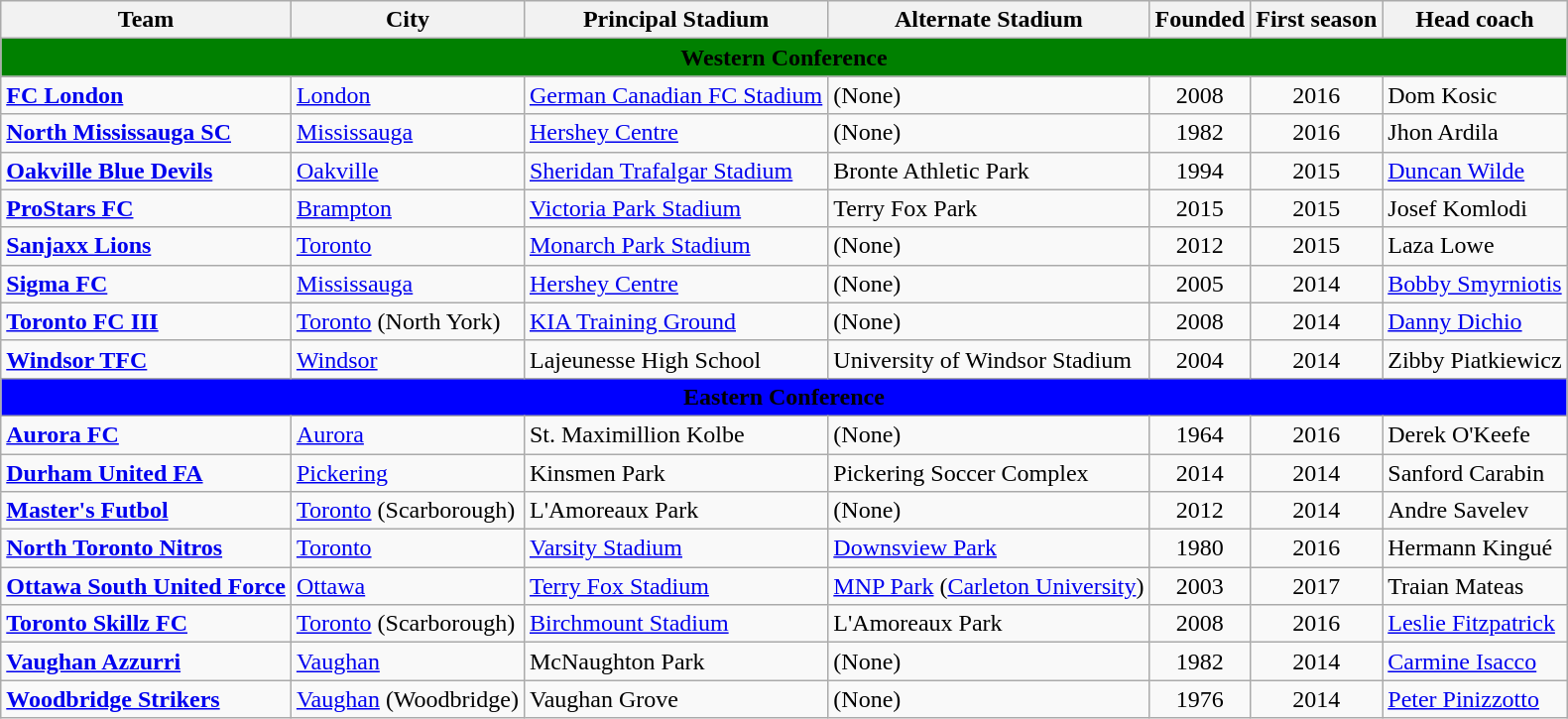<table class="wikitable" style="text-align:left">
<tr>
<th style="background:">Team</th>
<th style="background:">City</th>
<th style="background:">Principal Stadium</th>
<th style="background:">Alternate Stadium</th>
<th style="background:">Founded</th>
<th style="background:">First season</th>
<th style="background:">Head coach</th>
</tr>
<tr>
<th style="background:green" colspan="7"><span><strong>Western Conference</strong></span></th>
</tr>
<tr>
<td><strong><a href='#'>FC London</a></strong></td>
<td><a href='#'>London</a></td>
<td><a href='#'>German Canadian FC Stadium</a></td>
<td>(None)</td>
<td align=center>2008</td>
<td align=center>2016</td>
<td>Dom Kosic</td>
</tr>
<tr>
<td><strong><a href='#'>North Mississauga SC</a></strong></td>
<td><a href='#'>Mississauga</a></td>
<td><a href='#'>Hershey Centre</a></td>
<td>(None)</td>
<td align=center>1982</td>
<td align=center>2016</td>
<td>Jhon Ardila</td>
</tr>
<tr>
<td><strong><a href='#'>Oakville Blue Devils</a></strong></td>
<td><a href='#'>Oakville</a></td>
<td><a href='#'>Sheridan Trafalgar Stadium</a></td>
<td>Bronte Athletic Park</td>
<td align=center>1994</td>
<td align=center>2015</td>
<td> <a href='#'>Duncan Wilde</a></td>
</tr>
<tr>
<td><strong><a href='#'>ProStars FC</a></strong></td>
<td><a href='#'>Brampton</a></td>
<td><a href='#'>Victoria Park Stadium</a></td>
<td>Terry Fox Park</td>
<td align=center>2015</td>
<td align=center>2015</td>
<td> Josef Komlodi</td>
</tr>
<tr>
<td><strong><a href='#'>Sanjaxx Lions</a></strong></td>
<td><a href='#'>Toronto</a></td>
<td><a href='#'>Monarch Park Stadium</a></td>
<td>(None)</td>
<td align=center>2012</td>
<td align=center>2015</td>
<td>Laza Lowe</td>
</tr>
<tr>
<td><strong><a href='#'>Sigma FC</a></strong></td>
<td><a href='#'>Mississauga</a></td>
<td><a href='#'>Hershey Centre</a></td>
<td>(None)</td>
<td align=center>2005</td>
<td align=center>2014</td>
<td> <a href='#'>Bobby Smyrniotis</a></td>
</tr>
<tr>
<td><strong><a href='#'>Toronto FC III</a></strong></td>
<td><a href='#'>Toronto</a> (North York)</td>
<td><a href='#'>KIA Training Ground</a></td>
<td>(None)</td>
<td align=center>2008</td>
<td align=center>2014</td>
<td> <a href='#'>Danny Dichio</a></td>
</tr>
<tr>
<td><strong><a href='#'>Windsor TFC</a></strong></td>
<td><a href='#'>Windsor</a></td>
<td>Lajeunesse High School</td>
<td>University of Windsor Stadium</td>
<td align=center>2004</td>
<td align=center>2014</td>
<td>Zibby Piatkiewicz</td>
</tr>
<tr>
<th style="background:blue" colspan="7"><span><strong>Eastern Conference</strong></span></th>
</tr>
<tr>
<td><strong><a href='#'>Aurora FC</a></strong></td>
<td><a href='#'>Aurora</a></td>
<td>St. Maximillion Kolbe</td>
<td>(None)</td>
<td align=center>1964</td>
<td align=center>2016</td>
<td>Derek O'Keefe</td>
</tr>
<tr>
<td><strong><a href='#'>Durham United FA</a></strong></td>
<td><a href='#'>Pickering</a></td>
<td>Kinsmen Park</td>
<td>Pickering Soccer Complex</td>
<td align=center>2014</td>
<td align=center>2014</td>
<td> Sanford Carabin</td>
</tr>
<tr>
<td><strong><a href='#'>Master's Futbol</a></strong></td>
<td><a href='#'>Toronto</a> (Scarborough)</td>
<td>L'Amoreaux Park</td>
<td>(None)</td>
<td align=center>2012</td>
<td align=center>2014</td>
<td>Andre Savelev</td>
</tr>
<tr>
<td><strong><a href='#'>North Toronto Nitros</a></strong></td>
<td><a href='#'>Toronto</a></td>
<td><a href='#'>Varsity Stadium</a></td>
<td><a href='#'>Downsview Park</a></td>
<td align=center>1980</td>
<td align=center>2016</td>
<td> Hermann Kingué</td>
</tr>
<tr>
<td><strong><a href='#'>Ottawa South United Force</a></strong></td>
<td><a href='#'>Ottawa</a></td>
<td><a href='#'>Terry Fox Stadium</a></td>
<td><a href='#'>MNP Park</a> (<a href='#'>Carleton University</a>)</td>
<td align=center>2003</td>
<td align=center>2017</td>
<td>Traian Mateas</td>
</tr>
<tr>
<td><strong><a href='#'>Toronto Skillz FC</a></strong></td>
<td><a href='#'>Toronto</a> (Scarborough)</td>
<td><a href='#'>Birchmount Stadium</a></td>
<td>L'Amoreaux Park</td>
<td align=center>2008</td>
<td align=center>2016</td>
<td> <a href='#'>Leslie Fitzpatrick</a></td>
</tr>
<tr>
<td><strong><a href='#'>Vaughan Azzurri</a></strong></td>
<td><a href='#'>Vaughan</a></td>
<td>McNaughton Park</td>
<td>(None)</td>
<td align=center>1982</td>
<td align=center>2014</td>
<td> <a href='#'>Carmine Isacco</a></td>
</tr>
<tr>
<td><strong><a href='#'>Woodbridge Strikers</a></strong></td>
<td><a href='#'>Vaughan</a> (Woodbridge)</td>
<td>Vaughan Grove</td>
<td>(None)</td>
<td align=center>1976</td>
<td align=center>2014</td>
<td> <a href='#'>Peter Pinizzotto</a></td>
</tr>
</table>
